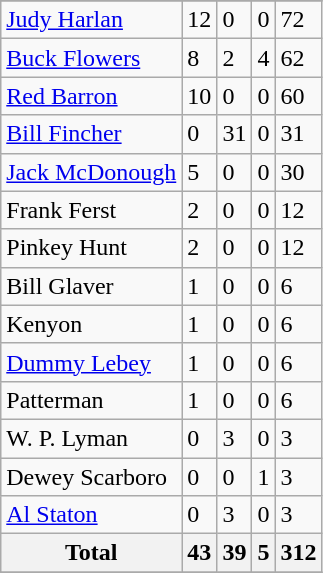<table class="wikitable">
<tr>
</tr>
<tr>
<td><a href='#'>Judy Harlan</a></td>
<td>12</td>
<td>0</td>
<td>0</td>
<td>72</td>
</tr>
<tr>
<td><a href='#'>Buck Flowers</a></td>
<td>8</td>
<td>2</td>
<td>4</td>
<td>62</td>
</tr>
<tr>
<td><a href='#'>Red Barron</a></td>
<td>10</td>
<td>0</td>
<td>0</td>
<td>60</td>
</tr>
<tr>
<td><a href='#'>Bill Fincher</a></td>
<td>0</td>
<td>31</td>
<td>0</td>
<td>31</td>
</tr>
<tr>
<td><a href='#'>Jack McDonough</a></td>
<td>5</td>
<td>0</td>
<td>0</td>
<td>30</td>
</tr>
<tr>
<td>Frank Ferst</td>
<td>2</td>
<td>0</td>
<td>0</td>
<td>12</td>
</tr>
<tr>
<td>Pinkey Hunt</td>
<td>2</td>
<td>0</td>
<td>0</td>
<td>12</td>
</tr>
<tr>
<td>Bill Glaver</td>
<td>1</td>
<td>0</td>
<td>0</td>
<td>6</td>
</tr>
<tr>
<td>Kenyon</td>
<td>1</td>
<td>0</td>
<td>0</td>
<td>6</td>
</tr>
<tr>
<td><a href='#'>Dummy Lebey</a></td>
<td>1</td>
<td>0</td>
<td>0</td>
<td>6</td>
</tr>
<tr>
<td>Patterman</td>
<td>1</td>
<td>0</td>
<td>0</td>
<td>6</td>
</tr>
<tr>
<td>W. P. Lyman</td>
<td>0</td>
<td>3</td>
<td>0</td>
<td>3</td>
</tr>
<tr>
<td>Dewey Scarboro</td>
<td>0</td>
<td>0</td>
<td>1</td>
<td>3</td>
</tr>
<tr>
<td><a href='#'>Al Staton</a></td>
<td>0</td>
<td>3</td>
<td>0</td>
<td>3</td>
</tr>
<tr>
<th>Total</th>
<th>43</th>
<th>39</th>
<th>5</th>
<th>312</th>
</tr>
<tr>
</tr>
</table>
